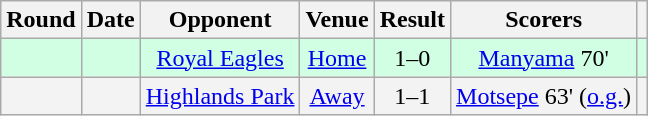<table class="wikitable sortable" style="text-align:center;">
<tr>
<th>Round</th>
<th>Date</th>
<th>Opponent</th>
<th>Venue</th>
<th>Result</th>
<th class=unsortable>Scorers</th>
<th></th>
</tr>
<tr style="background-color: #d0ffe3;">
<td></td>
<td></td>
<td><a href='#'>Royal Eagles</a></td>
<td><a href='#'>Home</a></td>
<td>1–0</td>
<td><a href='#'>Manyama</a> 70'</td>
<td></td>
</tr>
<tr style="background-color: #f3f3f3;">
<td></td>
<td></td>
<td><a href='#'>Highlands Park</a></td>
<td><a href='#'>Away</a></td>
<td>1–1 </td>
<td><a href='#'>Motsepe</a> 63' (<a href='#'>o.g.</a>)</td>
<td></td>
</tr>
</table>
